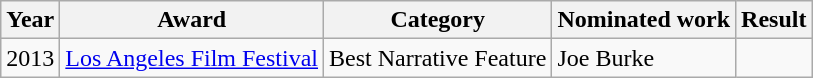<table class="wikitable">
<tr>
<th>Year</th>
<th>Award</th>
<th>Category</th>
<th>Nominated work</th>
<th>Result</th>
</tr>
<tr>
<td>2013</td>
<td><a href='#'>Los Angeles Film Festival</a></td>
<td>Best Narrative Feature</td>
<td>Joe Burke</td>
<td></td>
</tr>
</table>
